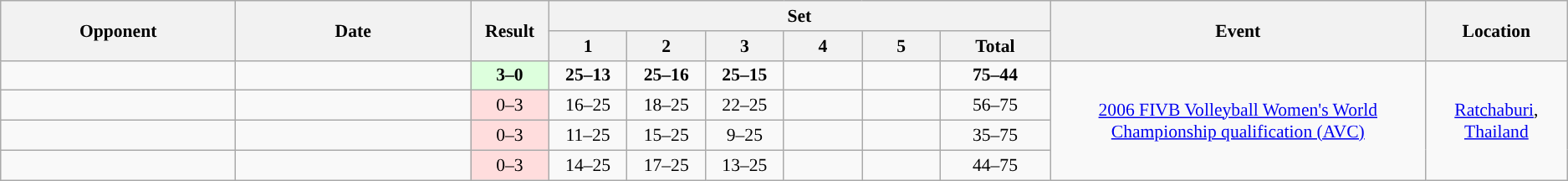<table class="wikitable" style="font-size: 90%">
<tr>
<th rowspan=2 width=15%>Opponent</th>
<th rowspan=2 width=15%>Date</th>
<th rowspan=2 width=5%>Result</th>
<th colspan=6>Set</th>
<th rowspan=2 width=24%>Event</th>
<th rowspan=2 width=16%>Location</th>
</tr>
<tr>
<th width=5%>1</th>
<th width=5%>2</th>
<th width=5%>3</th>
<th width=5%>4</th>
<th width=5%>5</th>
<th width=7%>Total</th>
</tr>
<tr style="text-align:center;">
<td style="text-align:left;"></td>
<td></td>
<td style="background:#ddffdd;"><strong>3–0</strong></td>
<td><strong>25–13</strong></td>
<td><strong>25–16</strong></td>
<td><strong>25–15</strong></td>
<td></td>
<td></td>
<td><strong>75–44</strong></td>
<td rowspan=4><a href='#'>2006 FIVB Volleyball Women's World Championship qualification (AVC)</a></td>
<td rowspan=4><a href='#'>Ratchaburi</a>, <a href='#'>Thailand</a></td>
</tr>
<tr style="text-align:center;">
<td style="text-align:left;"></td>
<td></td>
<td style="background:#ffdddd;">0–3</td>
<td>16–25</td>
<td>18–25</td>
<td>22–25</td>
<td></td>
<td></td>
<td>56–75</td>
</tr>
<tr style="text-align:center;">
<td style="text-align:left;"></td>
<td></td>
<td style="background:#ffdddd;">0–3</td>
<td>11–25</td>
<td>15–25</td>
<td>9–25</td>
<td></td>
<td></td>
<td>35–75</td>
</tr>
<tr style="text-align:center;">
<td style="text-align:left;"></td>
<td></td>
<td style="background:#ffdddd;">0–3</td>
<td>14–25</td>
<td>17–25</td>
<td>13–25</td>
<td></td>
<td></td>
<td>44–75</td>
</tr>
</table>
